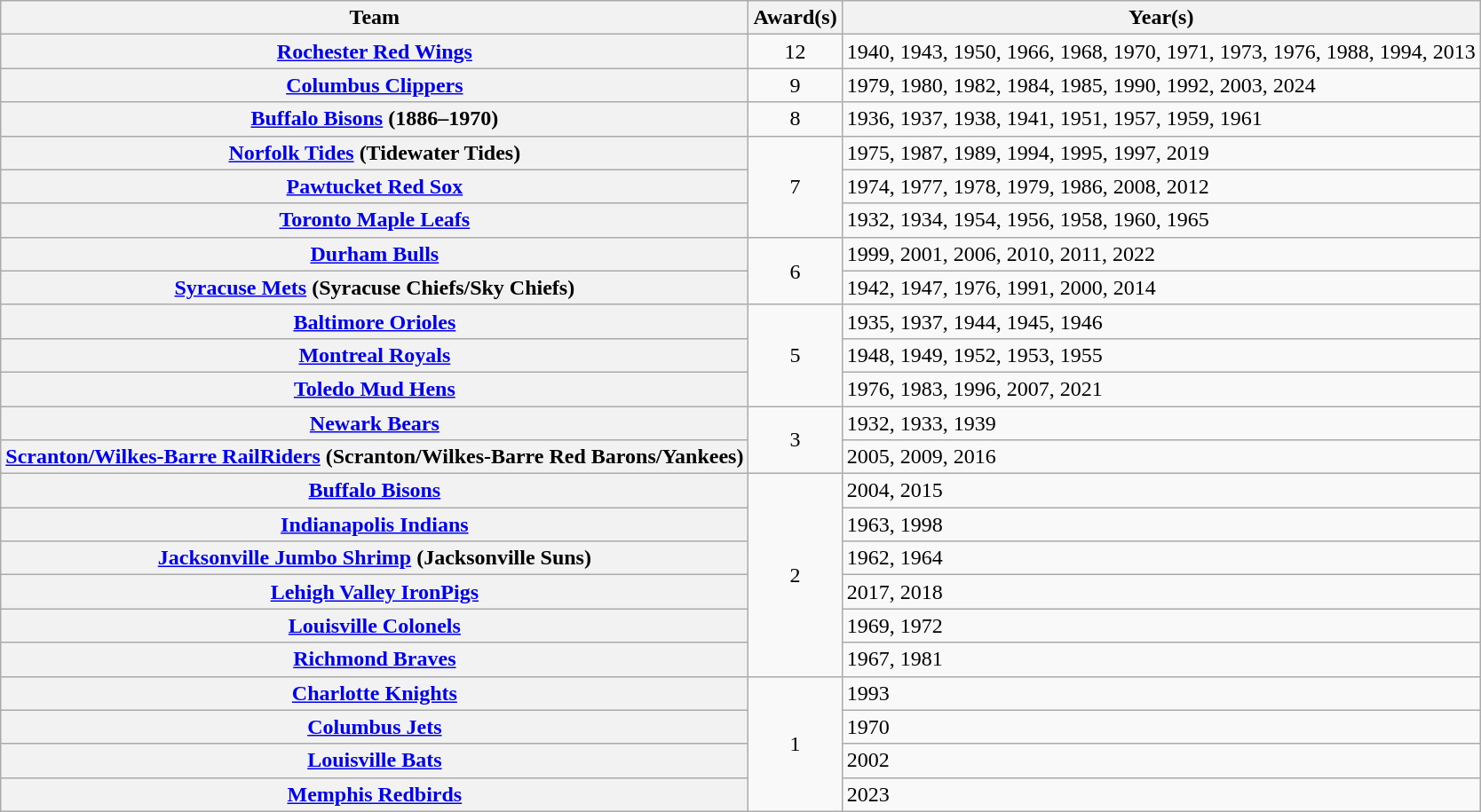<table class="wikitable sortable plainrowheaders" style="text-align:left">
<tr>
<th scope="col">Team</th>
<th scope="col">Award(s)</th>
<th scope="col">Year(s)</th>
</tr>
<tr>
<th scope="row"><strong><a href='#'>Rochester Red Wings</a></strong></th>
<td style="text-align:center">12</td>
<td>1940, 1943, 1950, 1966, 1968, 1970, 1971, 1973, 1976, 1988, 1994, 2013</td>
</tr>
<tr>
<th scope="row"><strong><a href='#'>Columbus Clippers</a></strong></th>
<td style="text-align:center">9</td>
<td>1979, 1980, 1982, 1984, 1985, 1990, 1992, 2003, 2024</td>
</tr>
<tr>
<th scope="row"><a href='#'>Buffalo Bisons</a> (1886–1970)</th>
<td style="text-align:center">8</td>
<td>1936, 1937, 1938, 1941, 1951, 1957, 1959, 1961</td>
</tr>
<tr>
<th scope="row"><strong><a href='#'>Norfolk Tides</a></strong> (Tidewater Tides)</th>
<td style="text-align:center" rowspan="3">7</td>
<td>1975, 1987, 1989, 1994, 1995, 1997, 2019</td>
</tr>
<tr>
<th scope="row"><a href='#'>Pawtucket Red Sox</a></th>
<td>1974, 1977, 1978, 1979, 1986, 2008, 2012</td>
</tr>
<tr>
<th scope="row"><a href='#'>Toronto Maple Leafs</a></th>
<td>1932, 1934, 1954, 1956, 1958, 1960, 1965</td>
</tr>
<tr>
<th scope="row"><strong><a href='#'>Durham Bulls</a></strong></th>
<td style="text-align:center" rowspan="2">6</td>
<td>1999, 2001, 2006, 2010, 2011, 2022</td>
</tr>
<tr>
<th scope="row"><strong><a href='#'>Syracuse Mets</a></strong> (Syracuse Chiefs/Sky Chiefs)</th>
<td>1942, 1947, 1976, 1991, 2000, 2014</td>
</tr>
<tr>
<th scope="row"><a href='#'>Baltimore Orioles</a></th>
<td style="text-align:center" rowspan="3">5</td>
<td>1935, 1937, 1944, 1945, 1946</td>
</tr>
<tr>
<th scope="row"><a href='#'>Montreal Royals</a></th>
<td>1948, 1949, 1952, 1953, 1955</td>
</tr>
<tr>
<th scope="row"><strong><a href='#'>Toledo Mud Hens</a></strong></th>
<td>1976, 1983, 1996, 2007, 2021</td>
</tr>
<tr>
<th scope="row"><a href='#'>Newark Bears</a></th>
<td style="text-align:center" rowspan="2">3</td>
<td>1932, 1933, 1939</td>
</tr>
<tr>
<th scope="row"><strong><a href='#'>Scranton/Wilkes-Barre RailRiders</a></strong> (Scranton/Wilkes-Barre Red Barons/Yankees)</th>
<td>2005, 2009, 2016</td>
</tr>
<tr>
<th scope="row"><strong><a href='#'>Buffalo Bisons</a></strong></th>
<td style="text-align:center" rowspan="6">2</td>
<td>2004, 2015</td>
</tr>
<tr>
<th scope="row"><strong><a href='#'>Indianapolis Indians</a></strong></th>
<td>1963, 1998</td>
</tr>
<tr>
<th scope="row"><strong><a href='#'>Jacksonville Jumbo Shrimp</a></strong> (Jacksonville Suns)</th>
<td>1962, 1964</td>
</tr>
<tr>
<th scope="row"><strong><a href='#'>Lehigh Valley IronPigs</a></strong></th>
<td>2017, 2018</td>
</tr>
<tr>
<th scope="row"><a href='#'>Louisville Colonels</a></th>
<td>1969, 1972</td>
</tr>
<tr>
<th scope="row"><a href='#'>Richmond Braves</a></th>
<td>1967, 1981</td>
</tr>
<tr>
<th scope="row"><strong><a href='#'>Charlotte Knights</a></strong></th>
<td style="text-align:center" rowspan="4">1</td>
<td>1993</td>
</tr>
<tr>
<th scope="row"><a href='#'>Columbus Jets</a></th>
<td>1970</td>
</tr>
<tr>
<th scope="row"><strong><a href='#'>Louisville Bats</a></strong></th>
<td>2002</td>
</tr>
<tr>
<th scope="row"><strong><a href='#'>Memphis Redbirds</a></strong></th>
<td>2023</td>
</tr>
</table>
